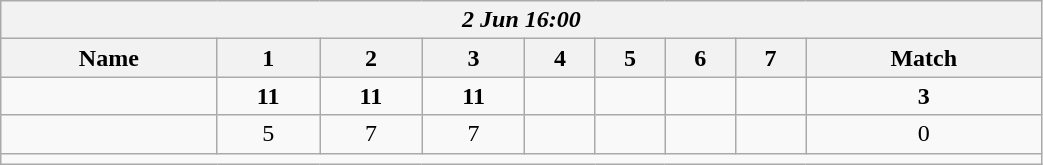<table class=wikitable style="text-align:center; width: 55%">
<tr>
<th colspan=17><em> 2 Jun 16:00</em></th>
</tr>
<tr>
<th>Name</th>
<th>1</th>
<th>2</th>
<th>3</th>
<th>4</th>
<th>5</th>
<th>6</th>
<th>7</th>
<th>Match</th>
</tr>
<tr>
<td style="text-align:left;"><strong></strong></td>
<td><strong>11</strong></td>
<td><strong>11</strong></td>
<td><strong>11</strong></td>
<td></td>
<td></td>
<td></td>
<td></td>
<td><strong>3</strong></td>
</tr>
<tr>
<td style="text-align:left;"></td>
<td>5</td>
<td>7</td>
<td>7</td>
<td></td>
<td></td>
<td></td>
<td></td>
<td>0</td>
</tr>
<tr>
<td colspan=17></td>
</tr>
</table>
